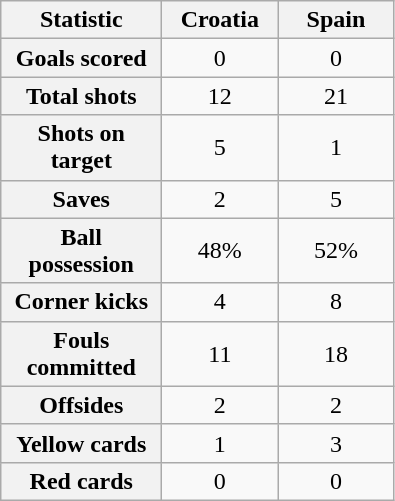<table class="wikitable plainrowheaders" style="text-align:center">
<tr>
<th scope="col" style="width:100px">Statistic</th>
<th scope="col" style="width:70px">Croatia</th>
<th scope="col" style="width:70px">Spain</th>
</tr>
<tr>
<th scope=row>Goals scored</th>
<td>0</td>
<td>0</td>
</tr>
<tr>
<th scope=row>Total shots</th>
<td>12</td>
<td>21</td>
</tr>
<tr>
<th scope=row>Shots on target</th>
<td>5</td>
<td>1</td>
</tr>
<tr>
<th scope=row>Saves</th>
<td>2</td>
<td>5</td>
</tr>
<tr>
<th scope=row>Ball possession</th>
<td>48%</td>
<td>52%</td>
</tr>
<tr>
<th scope=row>Corner kicks</th>
<td>4</td>
<td>8</td>
</tr>
<tr>
<th scope=row>Fouls committed</th>
<td>11</td>
<td>18</td>
</tr>
<tr>
<th scope=row>Offsides</th>
<td>2</td>
<td>2</td>
</tr>
<tr>
<th scope=row>Yellow cards</th>
<td>1</td>
<td>3</td>
</tr>
<tr>
<th scope=row>Red cards</th>
<td>0</td>
<td>0</td>
</tr>
</table>
